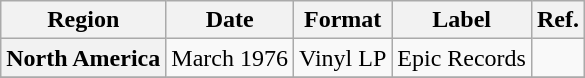<table class="wikitable plainrowheaders">
<tr>
<th scope="col">Region</th>
<th scope="col">Date</th>
<th scope="col">Format</th>
<th scope="col">Label</th>
<th scope="col">Ref.</th>
</tr>
<tr>
<th scope="row">North America</th>
<td>March 1976</td>
<td>Vinyl LP</td>
<td>Epic Records</td>
<td></td>
</tr>
<tr>
</tr>
</table>
